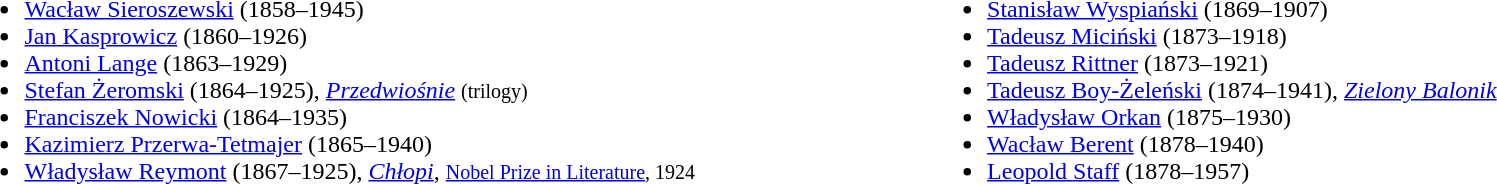<table width=100%>
<tr>
<td width=50% valign=top><br><ul><li><a href='#'>Wacław Sieroszewski</a> (1858–1945)</li><li><a href='#'>Jan Kasprowicz</a> (1860–1926)</li><li><a href='#'>Antoni Lange</a> (1863–1929)</li><li><a href='#'>Stefan Żeromski</a> (1864–1925), <em><a href='#'>Przedwiośnie</a></em> <small>(trilogy)</small></li><li><a href='#'>Franciszek Nowicki</a> (1864–1935)</li><li><a href='#'>Kazimierz Przerwa-Tetmajer</a> (1865–1940)</li><li><a href='#'>Władysław Reymont</a> (1867–1925), <em><a href='#'>Chłopi</a></em>, <small><a href='#'>Nobel Prize in Literature</a>, 1924</small></li></ul></td>
<td> </td>
<td valign=top><br><ul><li><a href='#'>Stanisław Wyspiański</a> (1869–1907)</li><li><a href='#'>Tadeusz Miciński</a> (1873–1918)</li><li><a href='#'>Tadeusz Rittner</a> (1873–1921)</li><li><a href='#'>Tadeusz Boy-Żeleński</a> (1874–1941), <em><a href='#'>Zielony Balonik</a></em></li><li><a href='#'>Władysław Orkan</a> (1875–1930)</li><li><a href='#'>Wacław Berent</a> (1878–1940)</li><li><a href='#'>Leopold Staff</a> (1878–1957)</li></ul></td>
</tr>
</table>
